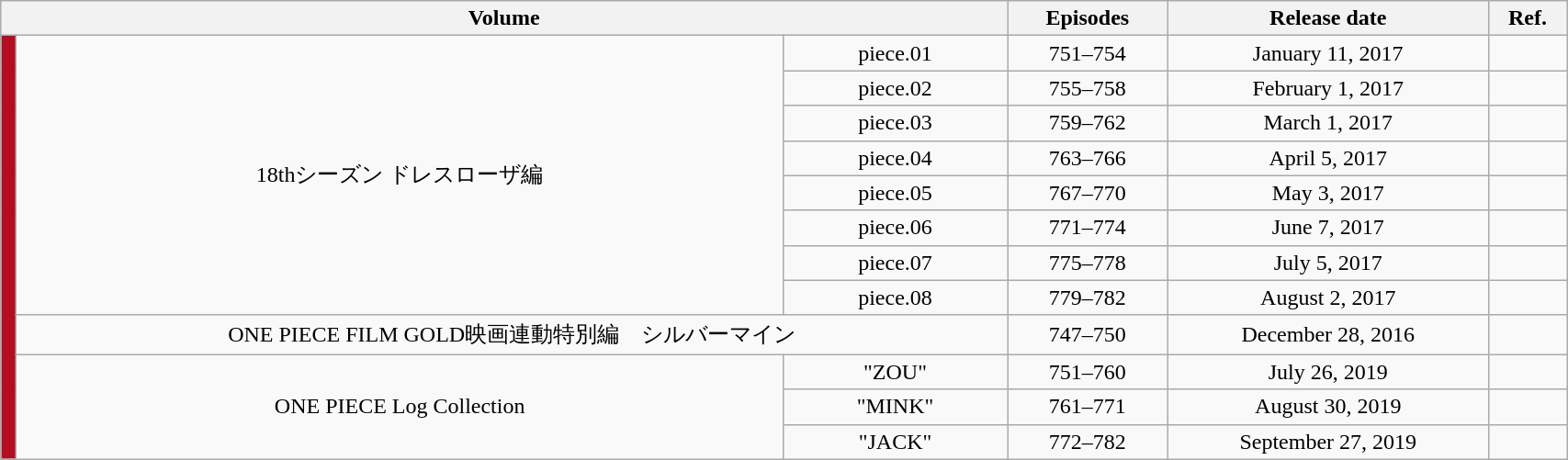<table class="wikitable" style="text-align: center; width: 90%;">
<tr>
<th colspan="3">Volume</th>
<th>Episodes</th>
<th>Release date</th>
<th style="width:5%;">Ref.</th>
</tr>
<tr>
<td rowspan="15"  style="width:1%; background:#B20D21;"></td>
<td rowspan="8">18thシーズン ドレスローザ編</td>
<td>piece.01</td>
<td>751–754</td>
<td>January 11, 2017</td>
<td></td>
</tr>
<tr>
<td>piece.02</td>
<td>755–758</td>
<td>February 1, 2017</td>
<td></td>
</tr>
<tr>
<td>piece.03</td>
<td>759–762</td>
<td>March 1, 2017</td>
<td></td>
</tr>
<tr>
<td>piece.04</td>
<td>763–766</td>
<td>April 5, 2017</td>
<td></td>
</tr>
<tr>
<td>piece.05</td>
<td>767–770</td>
<td>May 3, 2017</td>
<td></td>
</tr>
<tr>
<td>piece.06</td>
<td>771–774</td>
<td>June 7, 2017</td>
<td></td>
</tr>
<tr>
<td>piece.07</td>
<td>775–778</td>
<td>July 5, 2017</td>
<td></td>
</tr>
<tr>
<td>piece.08</td>
<td>779–782</td>
<td>August 2, 2017</td>
<td></td>
</tr>
<tr>
<td colspan="2">ONE PIECE FILM GOLD映画連動特別編　シルバーマイン</td>
<td>747–750</td>
<td>December 28, 2016</td>
<td></td>
</tr>
<tr>
<td rowspan="3">ONE PIECE Log Collection</td>
<td>"ZOU"</td>
<td>751–760</td>
<td>July 26, 2019</td>
<td></td>
</tr>
<tr>
<td>"MINK"</td>
<td>761–771</td>
<td>August 30, 2019</td>
<td></td>
</tr>
<tr>
<td>"JACK"</td>
<td>772–782</td>
<td>September 27, 2019</td>
<td></td>
</tr>
</table>
